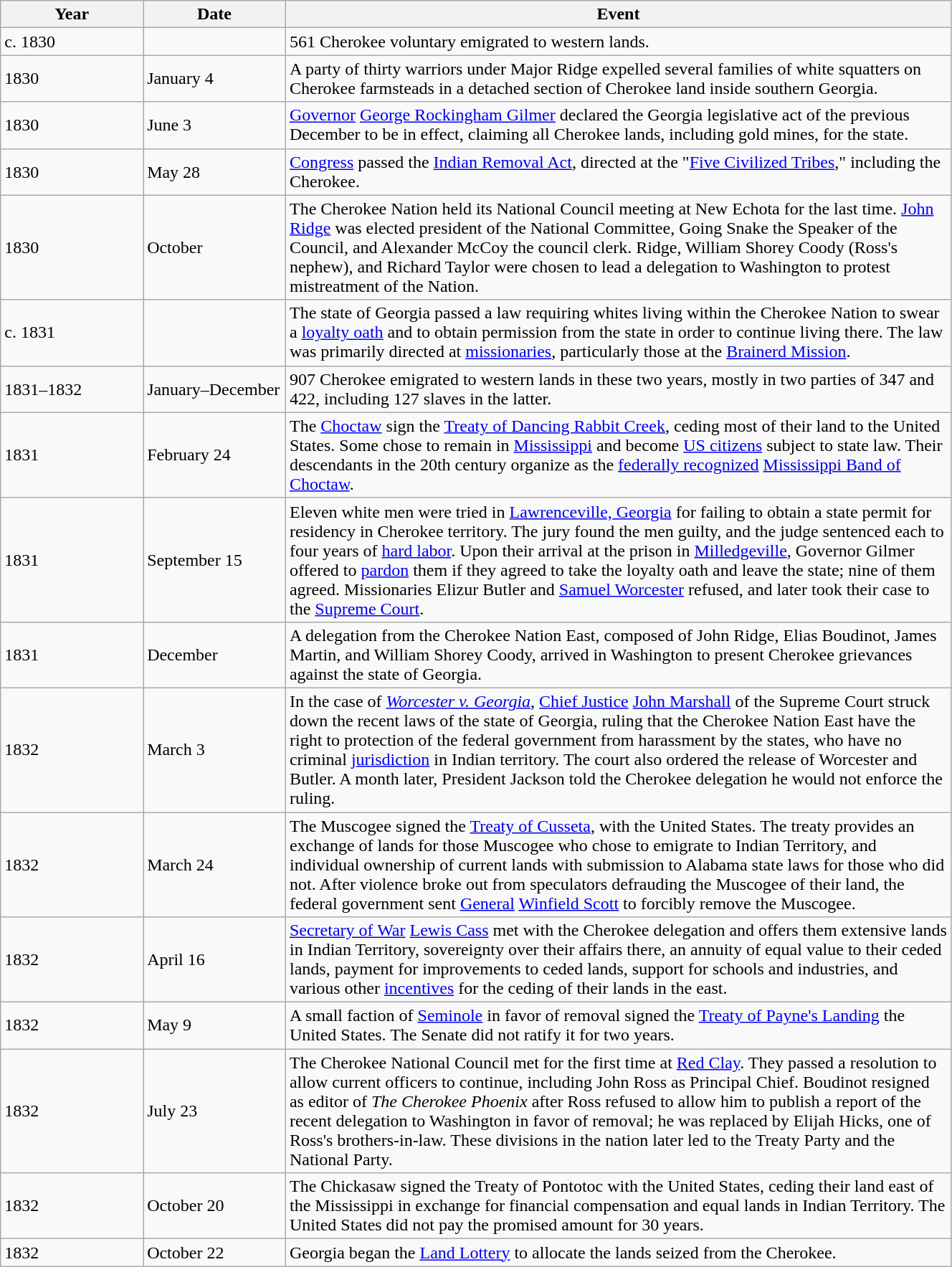<table class="wikitable" width="70%">
<tr>
<th style="width:15%">Year</th>
<th style="width:15%">Date</th>
<th>Event</th>
</tr>
<tr>
<td>c. 1830</td>
<td></td>
<td>561 Cherokee voluntary emigrated to western lands.</td>
</tr>
<tr>
<td>1830</td>
<td>January 4</td>
<td>A party of thirty warriors under Major Ridge expelled several families of white squatters on Cherokee farmsteads in a detached section of Cherokee land inside southern Georgia.</td>
</tr>
<tr>
<td>1830</td>
<td>June 3</td>
<td><a href='#'>Governor</a> <a href='#'>George Rockingham Gilmer</a> declared the Georgia legislative act of the previous December to be in effect, claiming all Cherokee lands, including gold mines, for the state.</td>
</tr>
<tr>
<td>1830</td>
<td>May 28</td>
<td><a href='#'>Congress</a> passed the <a href='#'>Indian Removal Act</a>, directed at the "<a href='#'>Five Civilized Tribes</a>," including the Cherokee.</td>
</tr>
<tr>
<td>1830</td>
<td>October</td>
<td>The Cherokee Nation held its National Council meeting at New Echota for the last time. <a href='#'>John Ridge</a> was elected president of the National Committee, Going Snake the Speaker of the Council, and Alexander McCoy the council clerk. Ridge, William Shorey Coody (Ross's nephew), and Richard Taylor were chosen to lead a delegation to Washington to protest mistreatment of the Nation.</td>
</tr>
<tr>
<td>c. 1831</td>
<td></td>
<td>The state of Georgia passed a law requiring whites living within the Cherokee Nation to swear a <a href='#'>loyalty oath</a> and to obtain permission from the state in order to continue living there. The law was primarily directed at <a href='#'>missionaries</a>, particularly those at the <a href='#'>Brainerd Mission</a>.</td>
</tr>
<tr>
<td>1831–1832</td>
<td>January–December</td>
<td>907 Cherokee emigrated to western lands in these two years, mostly in two parties of 347 and 422, including 127 slaves in the latter.</td>
</tr>
<tr>
<td>1831</td>
<td>February 24</td>
<td>The <a href='#'>Choctaw</a> sign the <a href='#'>Treaty of Dancing Rabbit Creek</a>, ceding most of their land to the United States. Some chose to remain in <a href='#'>Mississippi</a> and become <a href='#'>US citizens</a> subject to state law. Their descendants in the 20th century organize as the <a href='#'>federally recognized</a> <a href='#'>Mississippi Band of Choctaw</a>.</td>
</tr>
<tr>
<td>1831</td>
<td>September 15</td>
<td>Eleven white men were tried in <a href='#'>Lawrenceville, Georgia</a> for failing to obtain a state permit for residency in Cherokee territory. The jury found the men guilty, and the judge sentenced each to four years of <a href='#'>hard labor</a>. Upon their arrival at the prison in <a href='#'>Milledgeville</a>, Governor Gilmer offered to <a href='#'>pardon</a> them if they agreed to take the loyalty oath and leave the state; nine of them agreed. Missionaries Elizur Butler and <a href='#'>Samuel Worcester</a> refused, and later took their case to the <a href='#'>Supreme Court</a>.</td>
</tr>
<tr>
<td>1831</td>
<td>December</td>
<td>A delegation from the Cherokee Nation East, composed of John Ridge, Elias Boudinot, James Martin, and William Shorey Coody, arrived in Washington to present Cherokee grievances against the state of Georgia.</td>
</tr>
<tr>
<td>1832</td>
<td>March 3</td>
<td>In the case of <em><a href='#'>Worcester v. Georgia</a></em>, <a href='#'>Chief Justice</a> <a href='#'>John Marshall</a> of the Supreme Court struck down the recent laws of the state of Georgia, ruling that the Cherokee Nation East have the right to protection of the federal government from harassment by the states, who have no criminal <a href='#'>jurisdiction</a> in Indian territory. The court also ordered the release of Worcester and Butler. A month later, President Jackson told the Cherokee delegation he would not enforce the ruling.</td>
</tr>
<tr>
<td>1832</td>
<td>March 24</td>
<td>The Muscogee signed the <a href='#'>Treaty of Cusseta</a>, with the United States. The treaty provides an exchange of lands for those Muscogee who chose to emigrate to Indian Territory, and individual ownership of current lands with submission to Alabama state laws for those who did not. After violence broke out from speculators defrauding the Muscogee of their land, the federal government sent <a href='#'>General</a> <a href='#'>Winfield Scott</a> to forcibly remove the Muscogee.</td>
</tr>
<tr>
<td>1832</td>
<td>April 16</td>
<td><a href='#'>Secretary of War</a> <a href='#'>Lewis Cass</a> met with the Cherokee delegation and offers them extensive lands in Indian Territory, sovereignty over their affairs there, an annuity of equal value to their ceded lands, payment for improvements to ceded lands, support for schools and industries, and various other <a href='#'>incentives</a> for the ceding of their lands in the east.</td>
</tr>
<tr>
<td>1832</td>
<td>May 9</td>
<td>A small faction of <a href='#'>Seminole</a> in favor of removal signed the <a href='#'>Treaty of Payne's Landing</a> the United States. The Senate did not ratify it for two years.</td>
</tr>
<tr>
<td>1832</td>
<td>July 23</td>
<td>The Cherokee National Council met for the first time at <a href='#'>Red Clay</a>. They passed a resolution to allow current officers to continue, including John Ross as Principal Chief. Boudinot resigned as editor of <em>The Cherokee Phoenix</em> after Ross refused to allow him to publish a report of the recent delegation to Washington in favor of removal; he was replaced by Elijah Hicks, one of Ross's brothers-in-law. These divisions in the nation later led to the Treaty Party and the National Party.</td>
</tr>
<tr>
<td>1832</td>
<td>October 20</td>
<td>The Chickasaw signed the Treaty of Pontotoc with the United States, ceding their land east of the Mississippi in exchange for financial compensation and equal lands in Indian Territory. The United States did not pay the promised amount for 30 years.</td>
</tr>
<tr>
<td>1832</td>
<td>October 22</td>
<td>Georgia began the <a href='#'>Land Lottery</a> to allocate the lands seized from the Cherokee.</td>
</tr>
</table>
